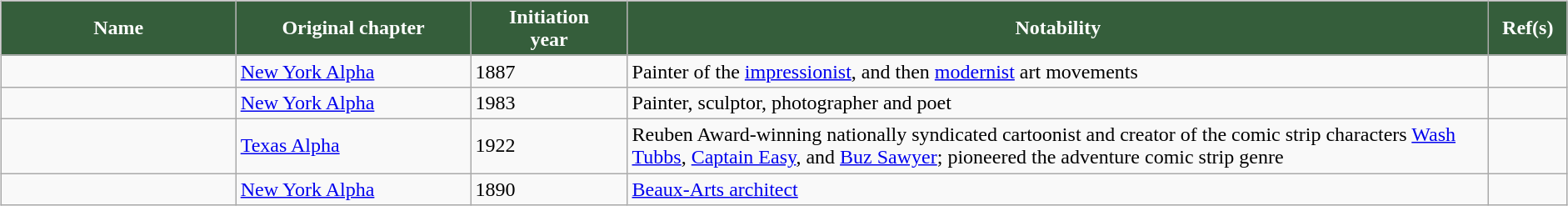<table width="100%">
<tr valign="top">
<td width="100%"><br><table class="wikitable sortable" border="1" width="100%">
<tr>
<th width="15%" style="background:#355E3B; color:white">Name</th>
<th width="15%" style="background:#355E3B; color:white">Original chapter</th>
<th width="10%" style="background:#355E3B; color:white">Initiation<br>year</th>
<th width="55%" class="unsortable" style="background:#355E3B; color:white">Notability</th>
<th width="5%" class="unsortable" style="background:#355E3B; color:white">Ref(s)</th>
</tr>
<tr>
<td></td>
<td><a href='#'>New York Alpha</a></td>
<td>1887</td>
<td>Painter of the <a href='#'>impressionist</a>, and then <a href='#'>modernist</a> art movements</td>
<td></td>
</tr>
<tr>
<td></td>
<td><a href='#'>New York Alpha</a></td>
<td>1983</td>
<td>Painter, sculptor, photographer and poet</td>
<td></td>
</tr>
<tr>
<td></td>
<td><a href='#'>Texas Alpha</a></td>
<td>1922</td>
<td>Reuben Award-winning nationally syndicated cartoonist and creator of the comic strip characters <a href='#'>Wash Tubbs</a>, <a href='#'>Captain Easy</a>, and <a href='#'>Buz Sawyer</a>; pioneered the adventure comic strip genre</td>
<td></td>
</tr>
<tr>
<td></td>
<td><a href='#'>New York Alpha</a></td>
<td>1890</td>
<td><a href='#'>Beaux-Arts architect</a></td>
<td></td>
</tr>
</table>
</td>
<td><br></td>
</tr>
</table>
